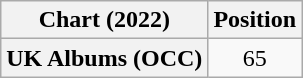<table class="wikitable plainrowheaders" style="text-align:center">
<tr>
<th scope="col">Chart (2022)</th>
<th scope="col">Position</th>
</tr>
<tr>
<th scope="row">UK Albums (OCC)</th>
<td>65</td>
</tr>
</table>
